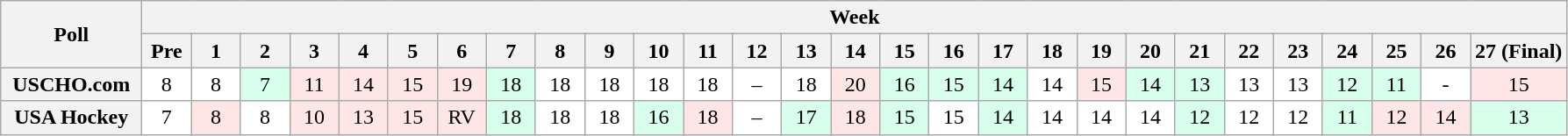<table class="wikitable" style="white-space:nowrap;">
<tr>
<th scope="col" width="100" rowspan="2">Poll</th>
<th colspan="28">Week</th>
</tr>
<tr>
<th scope="col" width="30">Pre</th>
<th scope="col" width="30">1</th>
<th scope="col" width="30">2</th>
<th scope="col" width="30">3</th>
<th scope="col" width="30">4</th>
<th scope="col" width="30">5</th>
<th scope="col" width="30">6</th>
<th scope="col" width="30">7</th>
<th scope="col" width="30">8</th>
<th scope="col" width="30">9</th>
<th scope="col" width="30">10</th>
<th scope="col" width="30">11</th>
<th scope="col" width="30">12</th>
<th scope="col" width="30">13</th>
<th scope="col" width="30">14</th>
<th scope="col" width="30">15</th>
<th scope="col" width="30">16</th>
<th scope="col" width="30">17</th>
<th scope="col" width="30">18</th>
<th scope="col" width="30">19</th>
<th scope="col" width="30">20</th>
<th scope="col" width="30">21</th>
<th scope="col" width="30">22</th>
<th scope="col" width="30">23</th>
<th scope="col" width="30">24</th>
<th scope="col" width="30">25</th>
<th scope="col" width="30">26</th>
<th scope="col" width="30">27 (Final)</th>
</tr>
<tr style="text-align:center;">
<th>USCHO.com</th>
<td bgcolor=FFFFFF>8</td>
<td bgcolor=FFFFFF>8</td>
<td bgcolor=D8FFEB>7</td>
<td bgcolor=FFE6E6>11</td>
<td bgcolor=FFE6E6>14</td>
<td bgcolor=FFE6E6>15</td>
<td bgcolor=FFE6E6>19</td>
<td bgcolor=D8FFEB>18</td>
<td bgcolor=FFFFFF>18</td>
<td bgcolor=FFFFFF>18</td>
<td bgcolor=FFFFFF>18</td>
<td bgcolor=FFFFFF>18</td>
<td bgcolor=FFFFFF>–</td>
<td bgcolor=FFFFFF>18</td>
<td bgcolor=FFE6E6>20</td>
<td bgcolor=D8FFEB>16</td>
<td bgcolor=D8FFEB>15</td>
<td bgcolor=D8FFEB>14</td>
<td bgcolor=FFFFFF>14</td>
<td bgcolor=FFE6E6>15</td>
<td bgcolor=D8FFEB>14</td>
<td bgcolor=D8FFEB>13</td>
<td bgcolor=FFFFFF>13</td>
<td bgcolor=FFFFFF>13</td>
<td bgcolor=D8FFEB>12</td>
<td bgcolor=D8FFEB>11</td>
<td bgcolor=FFFFFF>-</td>
<td bgcolor=FFE6E6>15</td>
</tr>
<tr style="text-align:center;">
<th>USA Hockey</th>
<td bgcolor=FFFFFF>7</td>
<td bgcolor=FFE6E6>8</td>
<td bgcolor=FFFFFF>8</td>
<td bgcolor=FFE6E6>10</td>
<td bgcolor=FFE6E6>13</td>
<td bgcolor=FFE6E6>15</td>
<td bgcolor=FFE6E6>RV</td>
<td bgcolor=D8FFEB>18</td>
<td bgcolor=FFFFFF>18</td>
<td bgcolor=FFFFFF>18</td>
<td bgcolor=D8FFEB>16</td>
<td bgcolor=FFE6E6>18</td>
<td bgcolor=FFFFFF>–</td>
<td bgcolor=D8FFEB>17</td>
<td bgcolor=FFE6E6>18</td>
<td bgcolor=D8FFEB>15</td>
<td bgcolor=FFFFFF>15</td>
<td bgcolor=D8FFEB>14</td>
<td bgcolor=FFFFFF>14</td>
<td bgcolor=FFFFFF>14</td>
<td bgcolor=FFFFFF>14</td>
<td bgcolor=D8FFEB>12</td>
<td bgcolor=FFFFFF>12</td>
<td bgcolor=FFFFFF>12</td>
<td bgcolor=D8FFEB>11</td>
<td bgcolor=FFE6E6>12</td>
<td bgcolor=FFE6E6>14</td>
<td bgcolor=D8FFEB>13</td>
</tr>
</table>
